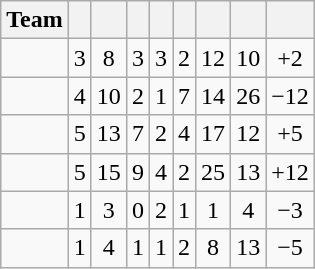<table class="wikitable sortable" style="text-align:center">
<tr>
<th>Team</th>
<th></th>
<th></th>
<th></th>
<th></th>
<th></th>
<th></th>
<th></th>
<th></th>
</tr>
<tr>
<td align=left> </td>
<td>3</td>
<td>8</td>
<td>3</td>
<td>3</td>
<td>2</td>
<td>12</td>
<td>10</td>
<td>+2</td>
</tr>
<tr>
<td align=left> </td>
<td>4</td>
<td>10</td>
<td>2</td>
<td>1</td>
<td>7</td>
<td>14</td>
<td>26</td>
<td>−12</td>
</tr>
<tr>
<td align=left> </td>
<td>5</td>
<td>13</td>
<td>7</td>
<td>2</td>
<td>4</td>
<td>17</td>
<td>12</td>
<td>+5</td>
</tr>
<tr>
<td align=left> </td>
<td>5</td>
<td>15</td>
<td>9</td>
<td>4</td>
<td>2</td>
<td>25</td>
<td>13</td>
<td>+12</td>
</tr>
<tr>
<td align=left> </td>
<td>1</td>
<td>3</td>
<td>0</td>
<td>2</td>
<td>1</td>
<td>1</td>
<td>4</td>
<td>−3</td>
</tr>
<tr>
<td align=left> </td>
<td>1</td>
<td>4</td>
<td>1</td>
<td>1</td>
<td>2</td>
<td>8</td>
<td>13</td>
<td>−5</td>
</tr>
</table>
